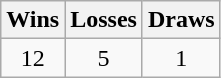<table class="wikitable">
<tr>
<th>Wins</th>
<th>Losses</th>
<th>Draws</th>
</tr>
<tr>
<td align=center>12</td>
<td align=center>5</td>
<td align=center>1</td>
</tr>
</table>
